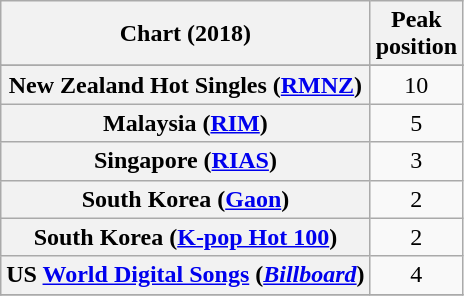<table class="wikitable sortable plainrowheaders" style="text-align:center">
<tr>
<th scope="col">Chart (2018)</th>
<th scope="col">Peak<br>position</th>
</tr>
<tr>
</tr>
<tr>
<th scope="row">New Zealand Hot Singles (<a href='#'>RMNZ</a>)</th>
<td>10</td>
</tr>
<tr>
<th scope="row">Malaysia (<a href='#'>RIM</a>)</th>
<td>5</td>
</tr>
<tr>
<th scope="row">Singapore (<a href='#'>RIAS</a>)</th>
<td>3</td>
</tr>
<tr>
<th scope="row">South Korea (<a href='#'>Gaon</a>)</th>
<td>2</td>
</tr>
<tr>
<th scope="row">South Korea (<a href='#'>K-pop Hot 100</a>)</th>
<td>2</td>
</tr>
<tr>
<th scope="row">US <a href='#'>World Digital Songs</a> (<em><a href='#'>Billboard</a></em>)</th>
<td>4</td>
</tr>
<tr>
</tr>
</table>
